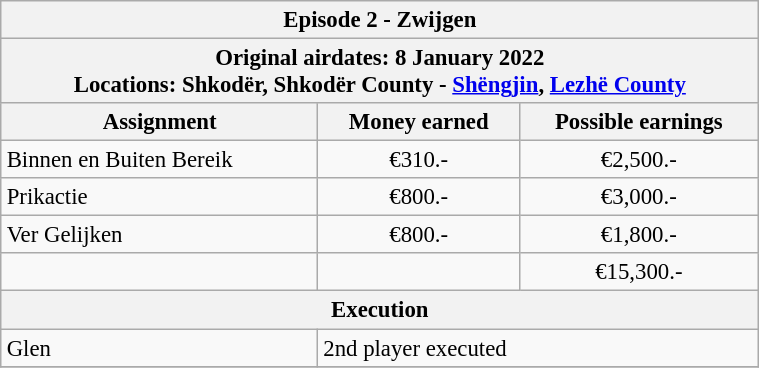<table class="wikitable" style="font-size: 95%; margin: 10px" align="right" width="40%">
<tr>
<th colspan=3>Episode 2 - Zwijgen</th>
</tr>
<tr>
<th colspan=3>Original airdates: 8 January 2022<br>Locations: Shkodër, Shkodër County - <a href='#'>Shëngjin</a>, <a href='#'>Lezhë County</a></th>
</tr>
<tr>
<th>Assignment</th>
<th>Money earned</th>
<th>Possible earnings</th>
</tr>
<tr>
<td>Binnen en Buiten Bereik</td>
<td align="center">€310.-</td>
<td align="center">€2,500.-</td>
</tr>
<tr>
<td>Prikactie</td>
<td align="center">€800.-</td>
<td align="center">€3,000.-</td>
</tr>
<tr>
<td>Ver Gelijken</td>
<td align="center">€800.-</td>
<td align="center">€1,800.-</td>
</tr>
<tr>
<td><strong></strong></td>
<td align="center"><strong></strong></td>
<td align="center">€15,300.-</td>
</tr>
<tr>
<th colspan=3>Execution</th>
</tr>
<tr>
<td>Glen</td>
<td colspan=2>2nd player executed</td>
</tr>
<tr>
</tr>
</table>
